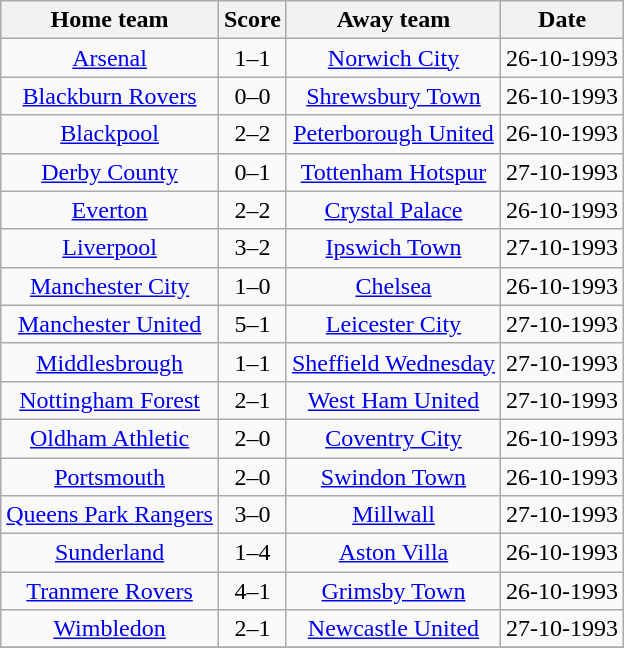<table class="wikitable" style="text-align: center">
<tr>
<th>Home team</th>
<th>Score</th>
<th>Away team</th>
<th>Date</th>
</tr>
<tr>
<td><a href='#'>Arsenal</a></td>
<td>1–1</td>
<td><a href='#'>Norwich City</a></td>
<td>26-10-1993</td>
</tr>
<tr>
<td><a href='#'>Blackburn Rovers</a></td>
<td>0–0</td>
<td><a href='#'>Shrewsbury Town</a></td>
<td>26-10-1993</td>
</tr>
<tr>
<td><a href='#'>Blackpool</a></td>
<td>2–2</td>
<td><a href='#'>Peterborough United</a></td>
<td>26-10-1993</td>
</tr>
<tr>
<td><a href='#'>Derby County</a></td>
<td>0–1</td>
<td><a href='#'>Tottenham Hotspur</a></td>
<td>27-10-1993</td>
</tr>
<tr>
<td><a href='#'>Everton</a></td>
<td>2–2</td>
<td><a href='#'>Crystal Palace</a></td>
<td>26-10-1993</td>
</tr>
<tr>
<td><a href='#'>Liverpool</a></td>
<td>3–2</td>
<td><a href='#'>Ipswich Town</a></td>
<td>27-10-1993</td>
</tr>
<tr>
<td><a href='#'>Manchester City</a></td>
<td>1–0</td>
<td><a href='#'>Chelsea</a></td>
<td>26-10-1993</td>
</tr>
<tr>
<td><a href='#'>Manchester United</a></td>
<td>5–1</td>
<td><a href='#'>Leicester City</a></td>
<td>27-10-1993</td>
</tr>
<tr>
<td><a href='#'>Middlesbrough</a></td>
<td>1–1</td>
<td><a href='#'>Sheffield Wednesday</a></td>
<td>27-10-1993</td>
</tr>
<tr>
<td><a href='#'>Nottingham Forest</a></td>
<td>2–1</td>
<td><a href='#'>West Ham United</a></td>
<td>27-10-1993</td>
</tr>
<tr>
<td><a href='#'>Oldham Athletic</a></td>
<td>2–0</td>
<td><a href='#'>Coventry City</a></td>
<td>26-10-1993</td>
</tr>
<tr>
<td><a href='#'>Portsmouth</a></td>
<td>2–0</td>
<td><a href='#'>Swindon Town</a></td>
<td>26-10-1993</td>
</tr>
<tr>
<td><a href='#'>Queens Park Rangers</a></td>
<td>3–0</td>
<td><a href='#'>Millwall</a></td>
<td>27-10-1993</td>
</tr>
<tr>
<td><a href='#'>Sunderland</a></td>
<td>1–4</td>
<td><a href='#'>Aston Villa</a></td>
<td>26-10-1993</td>
</tr>
<tr>
<td><a href='#'>Tranmere Rovers</a></td>
<td>4–1</td>
<td><a href='#'>Grimsby Town</a></td>
<td>26-10-1993</td>
</tr>
<tr>
<td><a href='#'>Wimbledon</a></td>
<td>2–1</td>
<td><a href='#'>Newcastle United</a></td>
<td>27-10-1993</td>
</tr>
<tr>
</tr>
</table>
